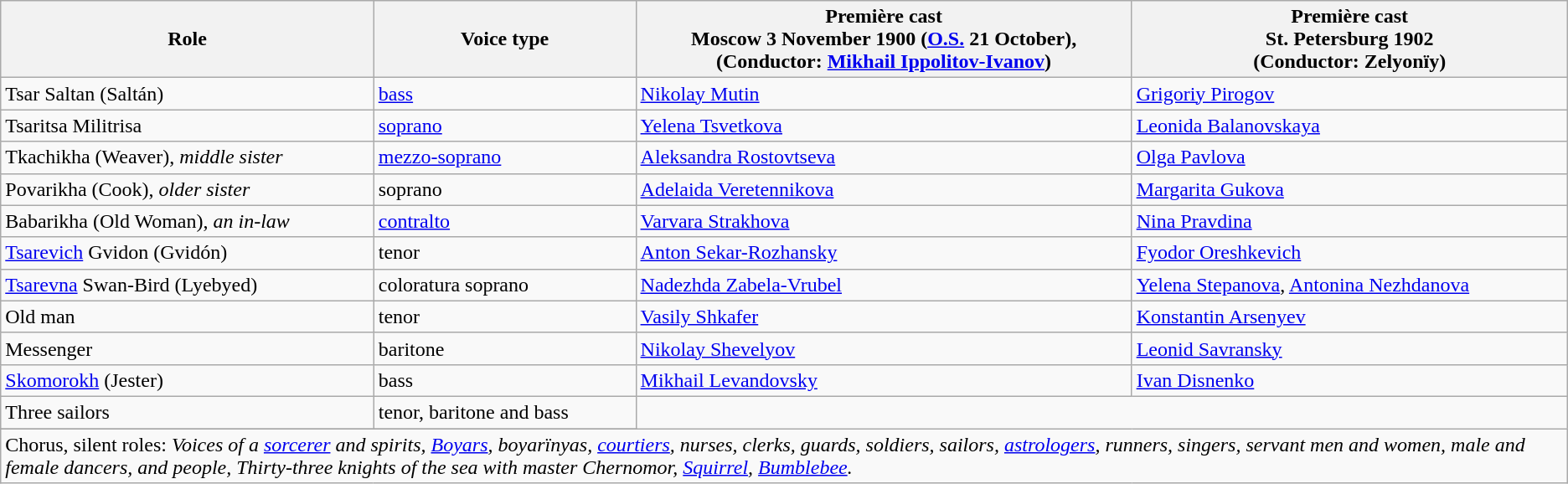<table class="wikitable" border="1">
<tr>
<th>Role</th>
<th>Voice type</th>
<th>Première cast<br>Moscow 3 November 1900 (<a href='#'>O.S.</a> 21 October), <br>(Conductor: <a href='#'>Mikhail Ippolitov-Ivanov</a>)</th>
<th>Première cast<br>St. Petersburg 1902<br>(Conductor: Zelyonïy)</th>
</tr>
<tr>
<td>Tsar Saltan (Saltán)</td>
<td><a href='#'>bass</a></td>
<td><a href='#'>Nikolay Mutin</a></td>
<td><a href='#'>Grigoriy Pirogov</a></td>
</tr>
<tr>
<td>Tsaritsa Militrisa</td>
<td><a href='#'>soprano</a></td>
<td><a href='#'>Yelena Tsvetkova</a></td>
<td><a href='#'>Leonida Balanovskaya</a></td>
</tr>
<tr>
<td>Tkachikha (Weaver), <em>middle sister</em></td>
<td><a href='#'>mezzo-soprano</a></td>
<td><a href='#'>Aleksandra Rostovtseva</a></td>
<td><a href='#'>Olga Pavlova</a></td>
</tr>
<tr>
<td>Povarikha (Cook), <em>older sister</em></td>
<td>soprano</td>
<td><a href='#'>Adelaida Veretennikova</a></td>
<td><a href='#'>Margarita Gukova</a></td>
</tr>
<tr>
<td>Babarikha (Old Woman), <em>an in-law</em></td>
<td><a href='#'>contralto</a></td>
<td><a href='#'>Varvara Strakhova</a></td>
<td><a href='#'>Nina Pravdina</a></td>
</tr>
<tr>
<td><a href='#'>Tsarevich</a> Gvidon (Gvidón)</td>
<td>tenor</td>
<td><a href='#'>Anton Sekar-Rozhansky</a></td>
<td><a href='#'>Fyodor Oreshkevich</a></td>
</tr>
<tr>
<td><a href='#'>Tsarevna</a> Swan-Bird (Lyebyed)</td>
<td>coloratura soprano</td>
<td><a href='#'>Nadezhda Zabela-Vrubel</a></td>
<td><a href='#'>Yelena Stepanova</a>, <a href='#'>Antonina Nezhdanova</a></td>
</tr>
<tr>
<td>Old man</td>
<td>tenor</td>
<td><a href='#'>Vasily Shkafer</a></td>
<td><a href='#'>Konstantin Arsenyev</a></td>
</tr>
<tr>
<td>Messenger</td>
<td>baritone</td>
<td><a href='#'>Nikolay Shevelyov</a></td>
<td><a href='#'>Leonid Savransky</a></td>
</tr>
<tr>
<td><a href='#'>Skomorokh</a> (Jester)</td>
<td>bass</td>
<td><a href='#'>Mikhail Levandovsky</a></td>
<td><a href='#'>Ivan Disnenko</a></td>
</tr>
<tr>
<td>Three sailors</td>
<td>tenor, baritone and bass</td>
</tr>
<tr>
</tr>
<tr>
<td colspan="4">Chorus, silent roles: <em>Voices of a <a href='#'>sorcerer</a> and spirits, <a href='#'>Boyars</a>, boyarïnyas, <a href='#'>courtiers</a>, nurses, clerks, guards, soldiers, sailors, <a href='#'>astrologers</a>, runners, singers, servant men and women, male and female dancers, and people, Thirty-three knights of the sea with master Chernomor, <a href='#'>Squirrel</a>, <a href='#'>Bumblebee</a>.</em></td>
</tr>
</table>
